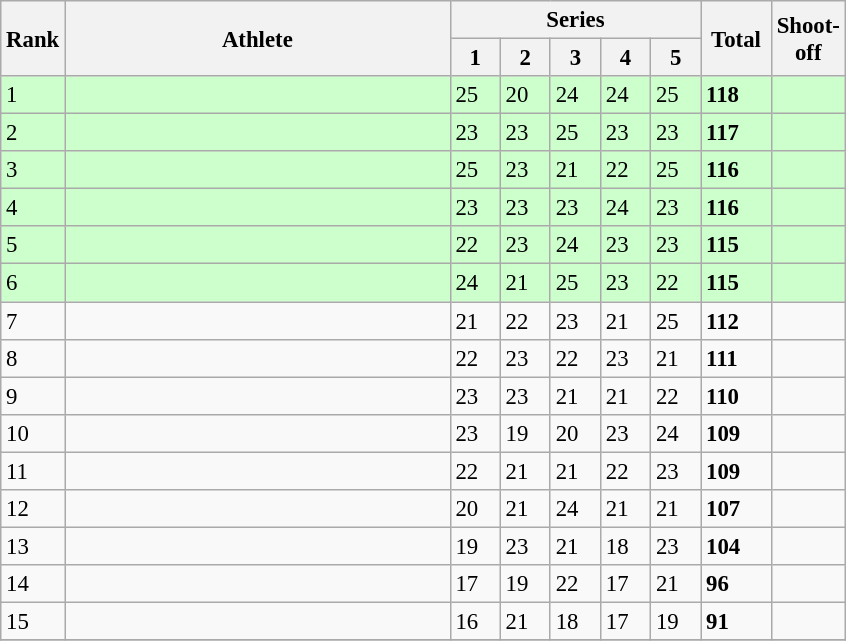<table class="wikitable" style="font-size:95%" style="width:35em;" style="text-align:center">
<tr>
<th rowspan=2>Rank</th>
<th rowspan=2 width=250>Athlete</th>
<th colspan=5 width=160>Series</th>
<th rowspan=2 width=40>Total</th>
<th rowspan=2 width=40>Shoot-off</th>
</tr>
<tr>
<th>1</th>
<th>2</th>
<th>3</th>
<th>4</th>
<th>5</th>
</tr>
<tr bgcolor=ccffcc>
<td>1</td>
<td align=left></td>
<td>25</td>
<td>20</td>
<td>24</td>
<td>24</td>
<td>25</td>
<td><strong>118</strong></td>
<td></td>
</tr>
<tr bgcolor=ccffcc>
<td>2</td>
<td align=left></td>
<td>23</td>
<td>23</td>
<td>25</td>
<td>23</td>
<td>23</td>
<td><strong>117</strong></td>
<td></td>
</tr>
<tr bgcolor=ccffcc>
<td>3</td>
<td align=left></td>
<td>25</td>
<td>23</td>
<td>21</td>
<td>22</td>
<td>25</td>
<td><strong>116</strong></td>
<td></td>
</tr>
<tr bgcolor=ccffcc>
<td>4</td>
<td align=left></td>
<td>23</td>
<td>23</td>
<td>23</td>
<td>24</td>
<td>23</td>
<td><strong>116</strong></td>
<td></td>
</tr>
<tr bgcolor=ccffcc>
<td>5</td>
<td align=left></td>
<td>22</td>
<td>23</td>
<td>24</td>
<td>23</td>
<td>23</td>
<td><strong>115</strong></td>
<td></td>
</tr>
<tr bgcolor=ccffcc>
<td>6</td>
<td align=left></td>
<td>24</td>
<td>21</td>
<td>25</td>
<td>23</td>
<td>22</td>
<td><strong>115</strong></td>
<td></td>
</tr>
<tr>
<td>7</td>
<td align=left></td>
<td>21</td>
<td>22</td>
<td>23</td>
<td>21</td>
<td>25</td>
<td><strong>112</strong></td>
<td></td>
</tr>
<tr>
<td>8</td>
<td align=left></td>
<td>22</td>
<td>23</td>
<td>22</td>
<td>23</td>
<td>21</td>
<td><strong>111</strong></td>
<td></td>
</tr>
<tr>
<td>9</td>
<td align=left></td>
<td>23</td>
<td>23</td>
<td>21</td>
<td>21</td>
<td>22</td>
<td><strong>110</strong></td>
<td></td>
</tr>
<tr>
<td>10</td>
<td align=left></td>
<td>23</td>
<td>19</td>
<td>20</td>
<td>23</td>
<td>24</td>
<td><strong>109</strong></td>
<td></td>
</tr>
<tr>
<td>11</td>
<td align=left></td>
<td>22</td>
<td>21</td>
<td>21</td>
<td>22</td>
<td>23</td>
<td><strong>109</strong></td>
<td></td>
</tr>
<tr>
<td>12</td>
<td align=left></td>
<td>20</td>
<td>21</td>
<td>24</td>
<td>21</td>
<td>21</td>
<td><strong>107</strong></td>
<td></td>
</tr>
<tr>
<td>13</td>
<td align=left></td>
<td>19</td>
<td>23</td>
<td>21</td>
<td>18</td>
<td>23</td>
<td><strong>104</strong></td>
<td></td>
</tr>
<tr>
<td>14</td>
<td align=left></td>
<td>17</td>
<td>19</td>
<td>22</td>
<td>17</td>
<td>21</td>
<td><strong>96</strong></td>
<td></td>
</tr>
<tr>
<td>15</td>
<td align=left></td>
<td>16</td>
<td>21</td>
<td>18</td>
<td>17</td>
<td>19</td>
<td><strong>91</strong></td>
<td></td>
</tr>
<tr>
</tr>
</table>
